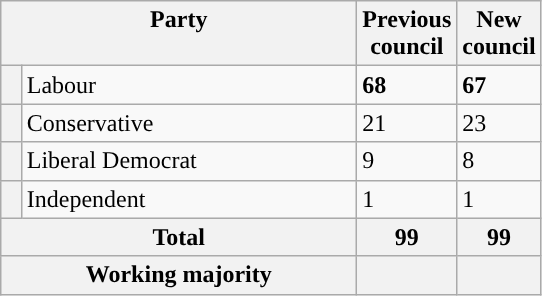<table class="wikitable">
<tr>
<th valign=top colspan="2" style="width: 230px">Party</th>
<th valign=top style="width: 30px">Previous council</th>
<th valign=top style="width: 30px">New council</th>
</tr>
<tr>
<th style="background-color: "></th>
<td>Labour</td>
<td><strong>68</strong></td>
<td><strong>67</strong></td>
</tr>
<tr>
<th style="background-color: "></th>
<td>Conservative</td>
<td>21</td>
<td>23</td>
</tr>
<tr>
<th style="background-color: "></th>
<td>Liberal Democrat</td>
<td>9</td>
<td>8</td>
</tr>
<tr>
<th style="background-color: "></th>
<td>Independent</td>
<td>1</td>
<td>1</td>
</tr>
<tr>
<th colspan=2>Total</th>
<th style="text-align: center">99</th>
<th colspan=3>99</th>
</tr>
<tr>
<th colspan=2>Working majority</th>
<th></th>
<th></th>
</tr>
</table>
